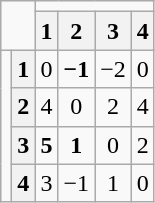<table class=wikitable style="float:left; margin:10px; text-align:center;">
<tr>
<td colspan="2" rowspan="2"></td>
<td colspan="4"></td>
</tr>
<tr>
<th>1</th>
<th>2</th>
<th>3</th>
<th>4</th>
</tr>
<tr>
<td rowspan="4"></td>
<th>1</th>
<td>0</td>
<td><strong>−1</strong></td>
<td>−2</td>
<td>0</td>
</tr>
<tr>
<th>2</th>
<td>4</td>
<td>0</td>
<td>2</td>
<td>4</td>
</tr>
<tr>
<th>3</th>
<td><strong>5</strong></td>
<td><strong>1</strong></td>
<td>0</td>
<td>2</td>
</tr>
<tr>
<th>4</th>
<td>3</td>
<td>−1</td>
<td>1</td>
<td>0</td>
</tr>
</table>
